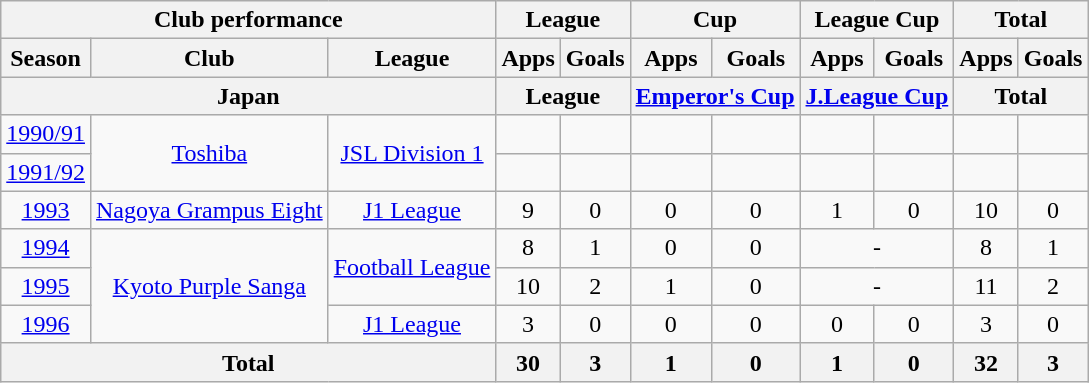<table class="wikitable" style="text-align:center;">
<tr>
<th colspan=3>Club performance</th>
<th colspan=2>League</th>
<th colspan=2>Cup</th>
<th colspan=2>League Cup</th>
<th colspan=2>Total</th>
</tr>
<tr>
<th>Season</th>
<th>Club</th>
<th>League</th>
<th>Apps</th>
<th>Goals</th>
<th>Apps</th>
<th>Goals</th>
<th>Apps</th>
<th>Goals</th>
<th>Apps</th>
<th>Goals</th>
</tr>
<tr>
<th colspan=3>Japan</th>
<th colspan=2>League</th>
<th colspan=2><a href='#'>Emperor's Cup</a></th>
<th colspan=2><a href='#'>J.League Cup</a></th>
<th colspan=2>Total</th>
</tr>
<tr>
<td><a href='#'>1990/91</a></td>
<td rowspan="2"><a href='#'>Toshiba</a></td>
<td rowspan="2"><a href='#'>JSL Division 1</a></td>
<td></td>
<td></td>
<td></td>
<td></td>
<td></td>
<td></td>
<td></td>
<td></td>
</tr>
<tr>
<td><a href='#'>1991/92</a></td>
<td></td>
<td></td>
<td></td>
<td></td>
<td></td>
<td></td>
<td></td>
<td></td>
</tr>
<tr>
<td><a href='#'>1993</a></td>
<td><a href='#'>Nagoya Grampus Eight</a></td>
<td><a href='#'>J1 League</a></td>
<td>9</td>
<td>0</td>
<td>0</td>
<td>0</td>
<td>1</td>
<td>0</td>
<td>10</td>
<td>0</td>
</tr>
<tr>
<td><a href='#'>1994</a></td>
<td rowspan="3"><a href='#'>Kyoto Purple Sanga</a></td>
<td rowspan="2"><a href='#'>Football League</a></td>
<td>8</td>
<td>1</td>
<td>0</td>
<td>0</td>
<td colspan="2">-</td>
<td>8</td>
<td>1</td>
</tr>
<tr>
<td><a href='#'>1995</a></td>
<td>10</td>
<td>2</td>
<td>1</td>
<td>0</td>
<td colspan="2">-</td>
<td>11</td>
<td>2</td>
</tr>
<tr>
<td><a href='#'>1996</a></td>
<td><a href='#'>J1 League</a></td>
<td>3</td>
<td>0</td>
<td>0</td>
<td>0</td>
<td>0</td>
<td>0</td>
<td>3</td>
<td>0</td>
</tr>
<tr>
<th colspan=3>Total</th>
<th>30</th>
<th>3</th>
<th>1</th>
<th>0</th>
<th>1</th>
<th>0</th>
<th>32</th>
<th>3</th>
</tr>
</table>
